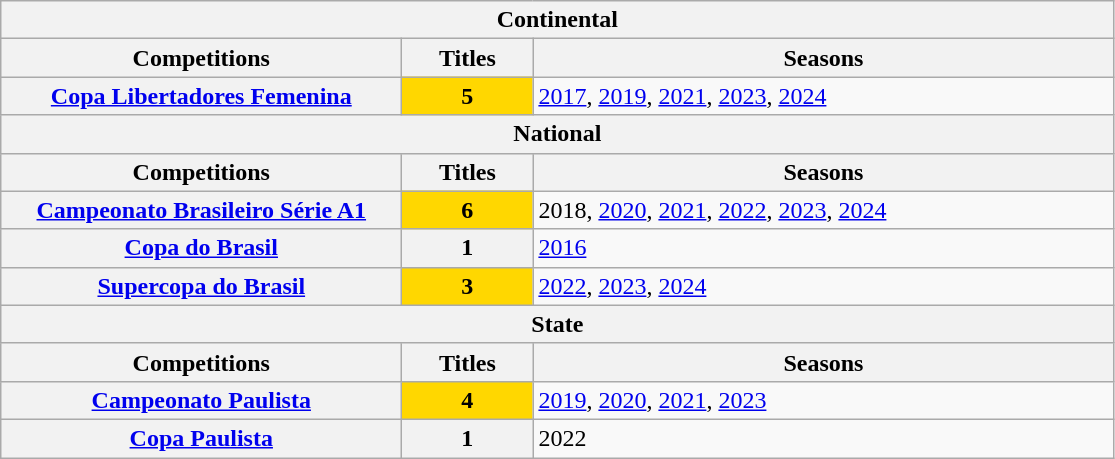<table class="wikitable">
<tr>
<th colspan="3">Continental</th>
</tr>
<tr>
<th style="width:260px">Competitions</th>
<th style="width:80px">Titles</th>
<th style="width:380px">Seasons</th>
</tr>
<tr>
<th style="text-align:center"><a href='#'>Copa Libertadores Femenina</a></th>
<td bgcolor="gold" style="text-align:center"><strong>5</strong></td>
<td align="left"><a href='#'>2017</a>, <a href='#'>2019</a>, <a href='#'>2021</a>, <a href='#'>2023</a>, <a href='#'>2024</a></td>
</tr>
<tr>
<th colspan="3">National</th>
</tr>
<tr>
<th style="width:260px">Competitions</th>
<th style="width:80px">Titles</th>
<th style="width:380px">Seasons</th>
</tr>
<tr>
<th style="text-align:center"><a href='#'>Campeonato Brasileiro Série A1</a></th>
<td bgcolor="gold" style="text-align:center"><strong>6</strong></td>
<td align="left">2018, <a href='#'>2020</a>, <a href='#'>2021</a>, <a href='#'>2022</a>, <a href='#'>2023</a>, <a href='#'>2024</a></td>
</tr>
<tr>
<th style="text-align:center"><a href='#'>Copa do Brasil</a></th>
<th style="text-align:center"><strong>1</strong></th>
<td align="left"><a href='#'>2016</a></td>
</tr>
<tr>
<th><a href='#'>Supercopa do Brasil</a></th>
<td bgcolor="gold" style="text-align:center"><strong>3</strong></td>
<td align="left"><a href='#'>2022</a>, <a href='#'>2023</a>, <a href='#'>2024</a></td>
</tr>
<tr>
<th colspan="3">State</th>
</tr>
<tr>
<th>Competitions</th>
<th>Titles</th>
<th>Seasons</th>
</tr>
<tr>
<th style="text-align:center"><a href='#'>Campeonato Paulista</a></th>
<td bgcolor="gold" style="text-align:center"><strong>4</strong></td>
<td align="left"><a href='#'>2019</a>, <a href='#'>2020</a>, <a href='#'>2021</a>, <a href='#'>2023</a></td>
</tr>
<tr>
<th style="text-align:center"><a href='#'>Copa Paulista</a></th>
<th style="text-align:center"><strong>1</strong></th>
<td align="left">2022</td>
</tr>
</table>
